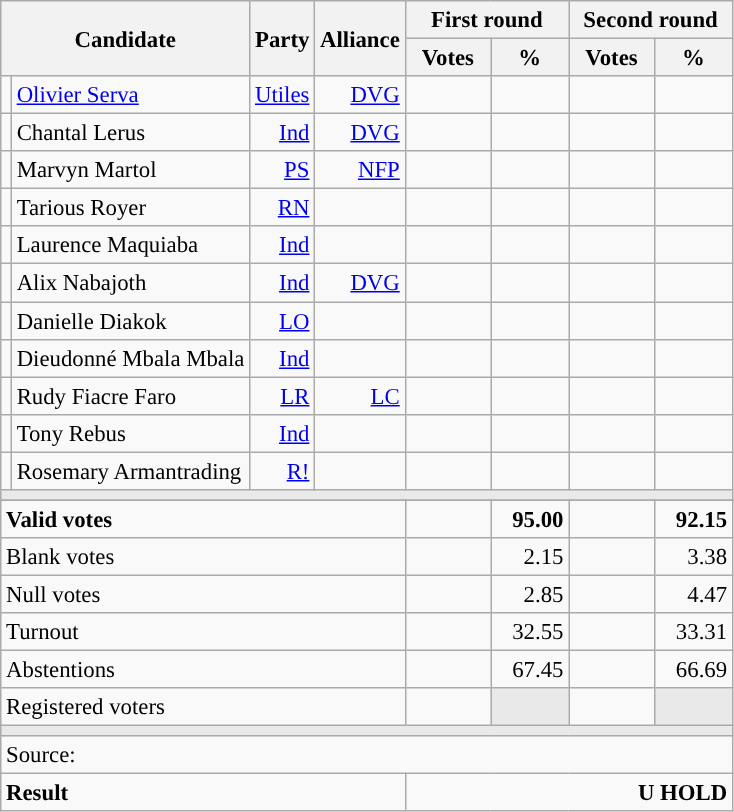<table class="wikitable" style="text-align:right;font-size:95%;">
<tr>
<th colspan="2" rowspan="2">Candidate</th>
<th colspan="1" rowspan="2">Party</th>
<th colspan="1" rowspan="2">Alliance</th>
<th colspan="2">First round</th>
<th colspan="2">Second round</th>
</tr>
<tr>
<th style="width:50px;">Votes</th>
<th style="width:45px;">%</th>
<th style="width:50px;">Votes</th>
<th style="width:45px;">%</th>
</tr>
<tr>
<td style="color:inherit;background:"></td>
<td style="text-align:left;"><a href='#'>Olivier Serva</a></td>
<td><a href='#'>Utiles</a></td>
<td><a href='#'>DVG</a></td>
<td></td>
<td></td>
<td><strong></strong></td>
<td><strong></strong></td>
</tr>
<tr>
<td style="color:inherit;background:"></td>
<td style="text-align:left;">Chantal Lerus</td>
<td><a href='#'>Ind</a></td>
<td><a href='#'>DVG</a></td>
<td></td>
<td></td>
<td></td>
<td></td>
</tr>
<tr>
<td style="color:inherit;background:"></td>
<td style="text-align:left;">Marvyn Martol</td>
<td><a href='#'>PS</a></td>
<td><a href='#'>NFP</a></td>
<td></td>
<td></td>
<td></td>
<td></td>
</tr>
<tr>
<td style="color:inherit;background:"></td>
<td style="text-align:left;">Tarious Royer</td>
<td><a href='#'>RN</a></td>
<td></td>
<td></td>
<td></td>
<td></td>
<td></td>
</tr>
<tr>
<td style="color:inherit;background:"></td>
<td style="text-align:left;">Laurence Maquiaba</td>
<td><a href='#'>Ind</a></td>
<td></td>
<td></td>
<td></td>
<td></td>
<td></td>
</tr>
<tr>
<td style="color:inherit;background:"></td>
<td style="text-align:left;">Alix Nabajoth</td>
<td><a href='#'>Ind</a></td>
<td><a href='#'>DVG</a></td>
<td></td>
<td></td>
<td></td>
<td></td>
</tr>
<tr>
<td style="color:inherit;background:"></td>
<td style="text-align:left;">Danielle Diakok</td>
<td><a href='#'>LO</a></td>
<td></td>
<td></td>
<td></td>
<td></td>
<td></td>
</tr>
<tr>
<td style="color:inherit;background:"></td>
<td style="text-align:left;">Dieudonné Mbala Mbala</td>
<td><a href='#'>Ind</a></td>
<td></td>
<td></td>
<td></td>
<td></td>
<td></td>
</tr>
<tr>
<td style="color:inherit;background:"></td>
<td style="text-align:left;">Rudy Fiacre Faro</td>
<td><a href='#'>LR</a></td>
<td><a href='#'>LC</a></td>
<td></td>
<td></td>
<td></td>
<td></td>
</tr>
<tr>
<td style="color:inherit;background:"></td>
<td style="text-align:left;">Tony Rebus</td>
<td><a href='#'>Ind</a></td>
<td></td>
<td></td>
<td></td>
<td></td>
<td></td>
</tr>
<tr>
<td style="color:inherit;background:"></td>
<td style="text-align:left;">Rosemary Armantrading</td>
<td><a href='#'>R!</a></td>
<td></td>
<td></td>
<td></td>
<td></td>
<td></td>
</tr>
<tr>
<td colspan="8" style="background:#E9E9E9;"></td>
</tr>
<tr>
</tr>
<tr style="font-weight:bold;">
<td colspan="4" style="text-align:left;">Valid votes</td>
<td></td>
<td>95.00</td>
<td></td>
<td>92.15</td>
</tr>
<tr>
<td colspan="4" style="text-align:left;">Blank votes</td>
<td></td>
<td>2.15</td>
<td></td>
<td>3.38</td>
</tr>
<tr>
<td colspan="4" style="text-align:left;">Null votes</td>
<td></td>
<td>2.85</td>
<td></td>
<td>4.47</td>
</tr>
<tr>
<td colspan="4" style="text-align:left;">Turnout</td>
<td></td>
<td>32.55</td>
<td></td>
<td>33.31</td>
</tr>
<tr>
<td colspan="4" style="text-align:left;">Abstentions</td>
<td></td>
<td>67.45</td>
<td></td>
<td>66.69</td>
</tr>
<tr>
<td colspan="4" style="text-align:left;">Registered voters</td>
<td></td>
<td style="background:#E9E9E9;"></td>
<td></td>
<td style="background:#E9E9E9;"></td>
</tr>
<tr>
<td colspan="8" style="background:#E9E9E9;"></td>
</tr>
<tr>
<td colspan="8" style="text-align:left;">Source: </td>
</tr>
<tr style="font-weight:bold">
<td colspan="4" style="text-align:left;">Result</td>
<td colspan="4" style="background-color:">U HOLD</td>
</tr>
</table>
